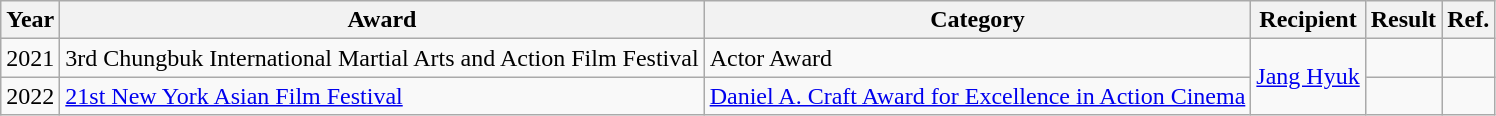<table class="wikitable sortable">
<tr>
<th>Year</th>
<th>Award</th>
<th>Category</th>
<th>Recipient</th>
<th>Result</th>
<th>Ref.</th>
</tr>
<tr>
<td rowspan="1">2021</td>
<td>3rd Chungbuk International Martial Arts and Action Film Festival</td>
<td>Actor Award</td>
<td rowspan=2><a href='#'>Jang Hyuk</a></td>
<td></td>
<td></td>
</tr>
<tr>
<td rowspan="1">2022</td>
<td><a href='#'>21st New York Asian Film Festival</a></td>
<td><a href='#'>Daniel A. Craft Award for Excellence in Action Cinema</a></td>
<td></td>
<td></td>
</tr>
</table>
